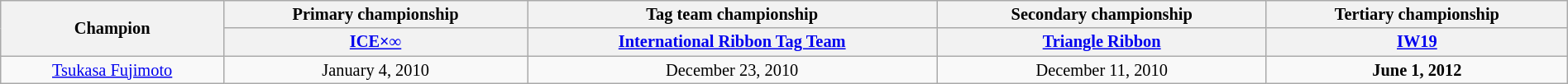<table class="wikitable" style="font-size:85%; text-align:center; width:100%;">
<tr>
<th rowspan=2>Champion</th>
<th>Primary championship</th>
<th>Tag team championship</th>
<th>Secondary championship</th>
<th>Tertiary championship</th>
</tr>
<tr>
<th><a href='#'>ICE×∞</a></th>
<th><a href='#'>International Ribbon Tag Team</a></th>
<th><a href='#'>Triangle Ribbon</a></th>
<th><a href='#'>IW19</a></th>
</tr>
<tr>
<td><a href='#'>Tsukasa Fujimoto</a></td>
<td>January 4, 2010</td>
<td>December 23, 2010<br></td>
<td>December 11, 2010</td>
<td><strong>June 1, 2012</strong></td>
</tr>
</table>
